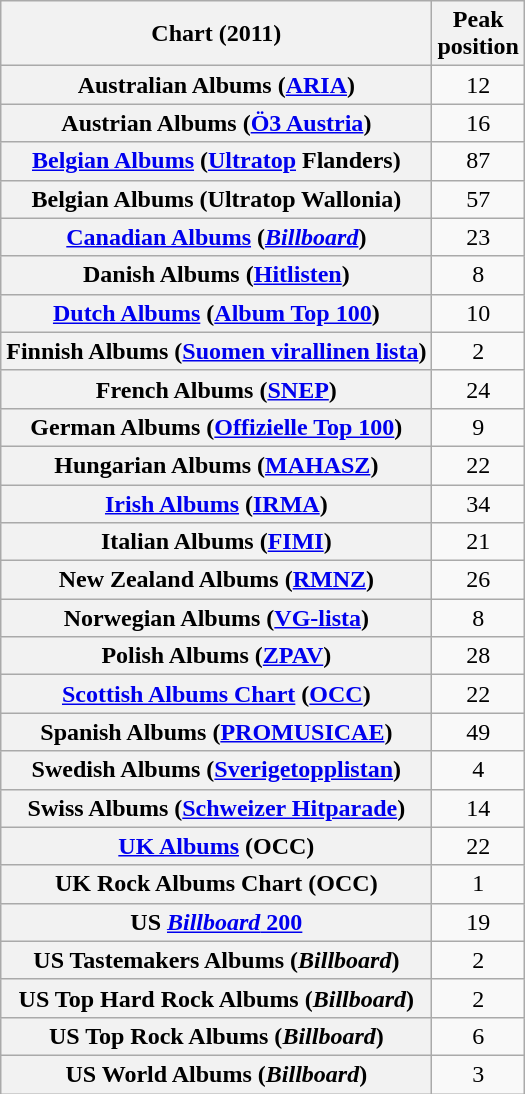<table class="wikitable sortable plainrowheaders">
<tr>
<th scope="col">Chart (2011)</th>
<th scope="col">Peak<br>position</th>
</tr>
<tr>
<th scope="row">Australian Albums (<a href='#'>ARIA</a>)</th>
<td style="text-align:center;">12</td>
</tr>
<tr>
<th scope="row">Austrian Albums (<a href='#'>Ö3 Austria</a>)</th>
<td style="text-align:center;">16</td>
</tr>
<tr>
<th scope="row"><a href='#'>Belgian Albums</a> (<a href='#'>Ultratop</a> Flanders)</th>
<td align="center">87</td>
</tr>
<tr>
<th scope="row">Belgian Albums (Ultratop Wallonia)</th>
<td align="center">57</td>
</tr>
<tr>
<th scope="row"><a href='#'>Canadian Albums</a> (<em><a href='#'>Billboard</a></em>)</th>
<td style="text-align:center;">23</td>
</tr>
<tr>
<th scope="row">Danish Albums (<a href='#'>Hitlisten</a>)</th>
<td style="text-align:center;">8</td>
</tr>
<tr>
<th scope="row"><a href='#'>Dutch Albums</a> (<a href='#'>Album Top 100</a>)</th>
<td style="text-align:center;">10</td>
</tr>
<tr>
<th scope="row">Finnish Albums (<a href='#'>Suomen virallinen lista</a>)</th>
<td style="text-align:center;">2</td>
</tr>
<tr>
<th scope="row">French Albums (<a href='#'>SNEP</a>)</th>
<td style="text-align:center;">24</td>
</tr>
<tr>
<th scope="row">German Albums (<a href='#'>Offizielle Top 100</a>)</th>
<td style="text-align:center;">9</td>
</tr>
<tr>
<th scope="row">Hungarian Albums (<a href='#'>MAHASZ</a>)</th>
<td style="text-align:center;">22</td>
</tr>
<tr>
<th scope="row"><a href='#'>Irish Albums</a> (<a href='#'>IRMA</a>)</th>
<td style="text-align:center;">34</td>
</tr>
<tr>
<th scope="row">Italian Albums (<a href='#'>FIMI</a>)</th>
<td align="center">21</td>
</tr>
<tr>
<th scope="row">New Zealand Albums (<a href='#'>RMNZ</a>)</th>
<td style="text-align:center;">26</td>
</tr>
<tr>
<th scope="row">Norwegian Albums (<a href='#'>VG-lista</a>)</th>
<td style="text-align:center;">8</td>
</tr>
<tr>
<th scope="row">Polish Albums (<a href='#'>ZPAV</a>)</th>
<td style="text-align:center;">28</td>
</tr>
<tr>
<th scope="row"><a href='#'>Scottish Albums Chart</a> (<a href='#'>OCC</a>)</th>
<td align="center">22</td>
</tr>
<tr>
<th scope="row">Spanish Albums (<a href='#'>PROMUSICAE</a>)</th>
<td align="center">49</td>
</tr>
<tr>
<th scope="row">Swedish Albums (<a href='#'>Sverigetopplistan</a>)</th>
<td align="center">4</td>
</tr>
<tr>
<th scope="row">Swiss Albums (<a href='#'>Schweizer Hitparade</a>)</th>
<td align="center">14</td>
</tr>
<tr>
<th scope="row"><a href='#'>UK Albums</a> (OCC)</th>
<td style="text-align:center;">22</td>
</tr>
<tr>
<th scope="row">UK Rock Albums Chart (OCC)</th>
<td style="text-align:center;">1</td>
</tr>
<tr>
<th scope="row">US <a href='#'><em>Billboard</em> 200</a></th>
<td style="text-align:center;">19</td>
</tr>
<tr>
<th scope="row">US Tastemakers Albums (<em>Billboard</em>)</th>
<td style="text-align:center;">2</td>
</tr>
<tr>
<th scope="row">US Top Hard Rock Albums (<em>Billboard</em>)</th>
<td style="text-align:center;">2</td>
</tr>
<tr>
<th scope="row">US Top Rock Albums (<em>Billboard</em>)</th>
<td style="text-align:center;">6</td>
</tr>
<tr>
<th scope="row">US World Albums (<em>Billboard</em>)</th>
<td style="text-align:center;">3</td>
</tr>
</table>
